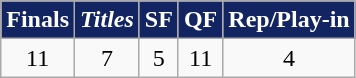<table class="wikitable" style="text-align: center;">
<tr>
<th style=background-color:#122562;color:#ffffff>Finals</th>
<th style=background-color:#122562;color:#ffffff><em>Titles</em></th>
<th style=background-color:#122562;color:#ffffff>SF</th>
<th style=background-color:#122562;color:#ffffff>QF</th>
<th style=background-color:#122562;color:#ffffff>Rep/Play-in</th>
</tr>
<tr>
<td>11</td>
<td>7</td>
<td>5</td>
<td>11</td>
<td>4</td>
</tr>
</table>
